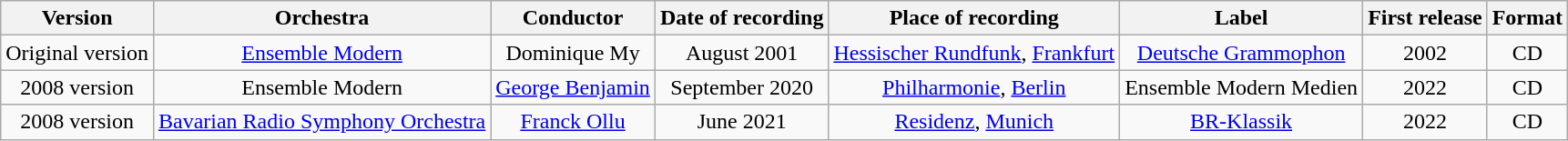<table class="wikitable">
<tr>
<th>Version</th>
<th>Orchestra</th>
<th>Conductor</th>
<th>Date of recording</th>
<th>Place of recording</th>
<th>Label</th>
<th>First release</th>
<th>Format</th>
</tr>
<tr>
<td align="center">Original version</td>
<td align="center"><a href='#'>Ensemble Modern</a></td>
<td align="center">Dominique My</td>
<td align="center">August 2001</td>
<td align="center"><a href='#'>Hessischer Rundfunk</a>, <a href='#'>Frankfurt</a></td>
<td align="center"><a href='#'>Deutsche Grammophon</a></td>
<td align="center">2002</td>
<td align="center">CD</td>
</tr>
<tr>
<td align="center">2008 version</td>
<td align="center">Ensemble Modern</td>
<td align="center"><a href='#'>George Benjamin</a></td>
<td align="center">September 2020</td>
<td align="center"><a href='#'>Philharmonie</a>, <a href='#'>Berlin</a></td>
<td align="center">Ensemble Modern Medien</td>
<td align="center">2022</td>
<td align="center">CD</td>
</tr>
<tr>
<td align="center">2008 version</td>
<td align="center"><a href='#'>Bavarian Radio Symphony Orchestra</a></td>
<td align="center"><a href='#'>Franck Ollu</a></td>
<td align="center">June 2021</td>
<td align="center"><a href='#'>Residenz</a>, <a href='#'>Munich</a></td>
<td align="center"><a href='#'>BR-Klassik</a></td>
<td align="center">2022</td>
<td align="center">CD</td>
</tr>
</table>
